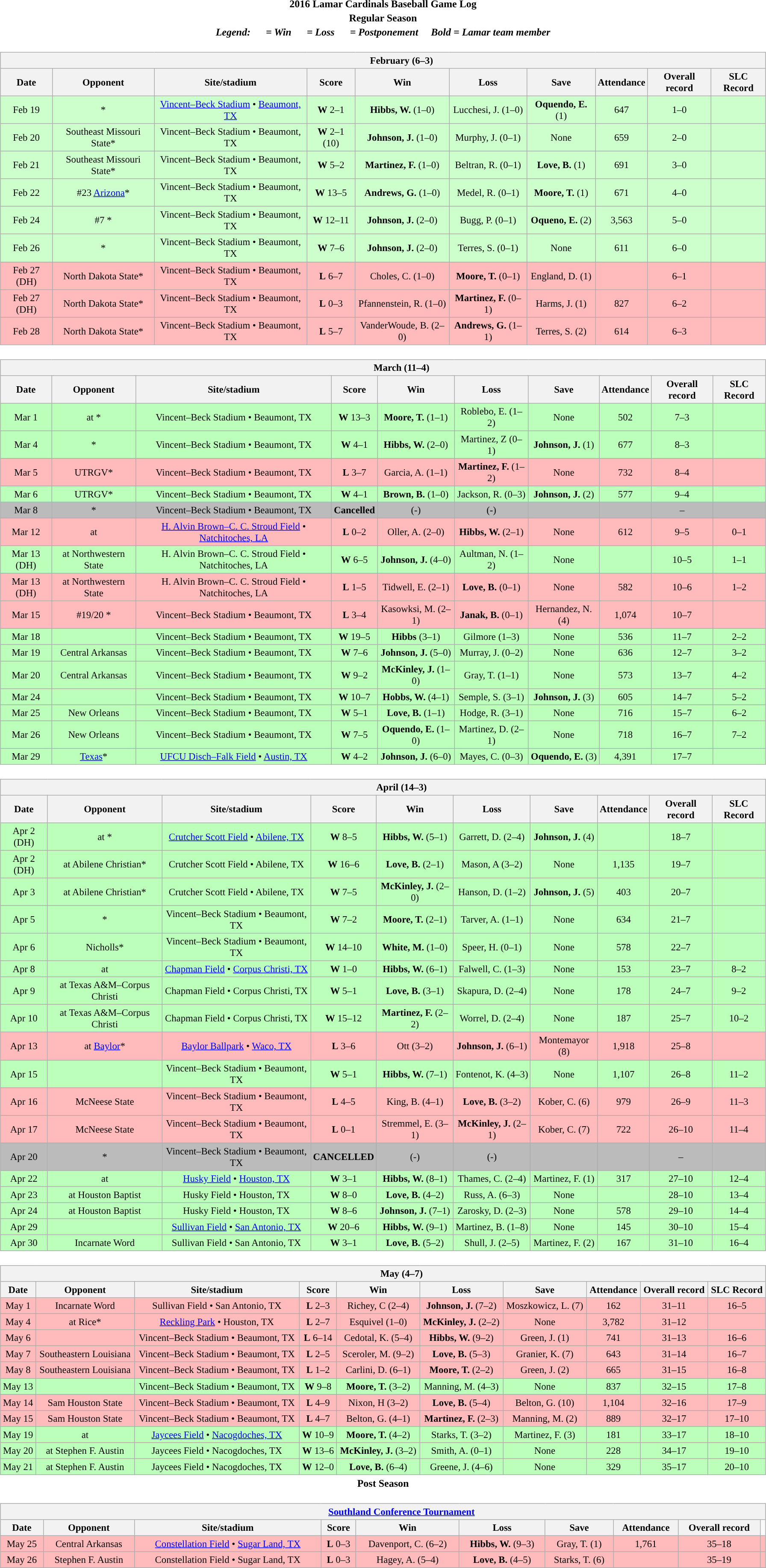<table class="toccolours" width=95% style="margin:1.5em auto; text-align:center;">
<tr>
<th colspan=2>2016 Lamar Cardinals Baseball Game Log</th>
</tr>
<tr>
<th colspan=2>Regular Season</th>
</tr>
<tr valign="top">
<th colspan=2><em>Legend:       = Win       = Loss       = Postponement     Bold = Lamar team member</em></th>
</tr>
<tr>
<td><br><table class="wikitable collapsible collapsed" style="margin:auto; font-size:95%; width:100%">
<tr>
<th colspan=10 style="padding-left:4em;">February (6–3)</th>
</tr>
<tr>
<th>Date</th>
<th>Opponent</th>
<th>Site/stadium</th>
<th>Score</th>
<th>Win</th>
<th>Loss</th>
<th>Save</th>
<th>Attendance</th>
<th>Overall record</th>
<th>SLC Record</th>
</tr>
<tr align="center" bgcolor="#ccffcc">
<td>Feb 19</td>
<td>*</td>
<td><a href='#'>Vincent–Beck Stadium</a> • <a href='#'>Beaumont, TX</a></td>
<td><strong>W</strong> 2–1</td>
<td><strong>Hibbs, W.</strong> (1–0)</td>
<td>Lucchesi, J. (1–0)</td>
<td><strong>Oquendo, E.</strong> (1)</td>
<td>647</td>
<td>1–0</td>
<td></td>
</tr>
<tr align="center" bgcolor="#ccffcc">
<td>Feb 20</td>
<td>Southeast Missouri State*</td>
<td>Vincent–Beck Stadium • Beaumont, TX</td>
<td><strong>W</strong> 2–1 (10)</td>
<td><strong>Johnson, J.</strong> (1–0)</td>
<td>Murphy, J. (0–1)</td>
<td>None</td>
<td>659</td>
<td>2–0</td>
<td></td>
</tr>
<tr align="center" bgcolor="#ccffcc">
<td>Feb 21</td>
<td>Southeast Missouri State*</td>
<td>Vincent–Beck Stadium • Beaumont, TX</td>
<td><strong>W</strong> 5–2</td>
<td><strong>Martinez, F.</strong> (1–0)</td>
<td>Beltran, R. (0–1)</td>
<td><strong>Love, B.</strong> (1)</td>
<td>691</td>
<td>3–0</td>
<td></td>
</tr>
<tr align="center" bgcolor="#ccffcc">
<td>Feb 22</td>
<td>#23 <a href='#'>Arizona</a>*</td>
<td>Vincent–Beck Stadium • Beaumont, TX</td>
<td><strong>W</strong> 13–5</td>
<td><strong>Andrews, G.</strong> (1–0)</td>
<td>Medel, R. (0–1)</td>
<td><strong>Moore, T.</strong> (1)</td>
<td>671</td>
<td>4–0</td>
<td></td>
</tr>
<tr align="center" bgcolor="#ccffcc">
<td>Feb 24</td>
<td>#7 *</td>
<td>Vincent–Beck Stadium • Beaumont, TX</td>
<td><strong>W</strong> 12–11</td>
<td><strong>Johnson, J.</strong> (2–0)</td>
<td>Bugg, P. (0–1)</td>
<td><strong>Oqueno, E.</strong> (2)</td>
<td>3,563</td>
<td>5–0</td>
<td></td>
</tr>
<tr align="center" bgcolor="#ccffcc">
<td>Feb 26</td>
<td>*</td>
<td>Vincent–Beck Stadium • Beaumont, TX</td>
<td><strong>W</strong> 7–6</td>
<td><strong>Johnson, J.</strong> (2–0)</td>
<td>Terres, S. (0–1)</td>
<td>None</td>
<td>611</td>
<td>6–0</td>
<td></td>
</tr>
<tr align="center" bgcolor="#ffbbbb">
<td>Feb 27 (DH)</td>
<td>North Dakota State*</td>
<td>Vincent–Beck Stadium • Beaumont, TX</td>
<td><strong>L</strong>  6–7</td>
<td>Choles, C. (1–0)</td>
<td><strong>Moore, T.</strong> (0–1)</td>
<td>England, D. (1)</td>
<td></td>
<td>6–1</td>
<td></td>
</tr>
<tr align="center" bgcolor="#ffbbbb">
<td>Feb 27 (DH)</td>
<td>North Dakota State*</td>
<td>Vincent–Beck Stadium • Beaumont, TX</td>
<td><strong>L</strong> 0–3</td>
<td>Pfannenstein, R. (1–0)</td>
<td><strong>Martinez, F.</strong> (0–1)</td>
<td>Harms, J. (1)</td>
<td>827</td>
<td>6–2</td>
<td></td>
</tr>
<tr align="center" bgcolor="#ffbbbb">
<td>Feb 28</td>
<td>North Dakota State*</td>
<td>Vincent–Beck Stadium • Beaumont, TX</td>
<td><strong>L</strong> 5–7</td>
<td>VanderWoude, B. (2–0)</td>
<td><strong>Andrews, G.</strong> (1–1)</td>
<td>Terres, S. (2)</td>
<td>614</td>
<td>6–3</td>
<td></td>
</tr>
</table>
</td>
</tr>
<tr>
<td><br><table class="wikitable collapsible collapsed" style="margin:auto; font-size:95%; width:100%">
<tr>
<th colspan=10 style="padding-left:4em;">March (11–4)</th>
</tr>
<tr>
<th>Date</th>
<th>Opponent</th>
<th>Site/stadium</th>
<th>Score</th>
<th>Win</th>
<th>Loss</th>
<th>Save</th>
<th>Attendance</th>
<th>Overall record</th>
<th>SLC Record</th>
</tr>
<tr align="center" bgcolor="#bbffbb">
<td>Mar 1</td>
<td>at *</td>
<td>Vincent–Beck Stadium • Beaumont, TX</td>
<td><strong>W</strong> 13–3</td>
<td><strong>Moore, T.</strong> (1–1)</td>
<td>Roblebo, E. (1–2)</td>
<td>None</td>
<td>502</td>
<td>7–3</td>
<td></td>
</tr>
<tr align="center" bgcolor="#bbffbb">
<td>Mar 4</td>
<td>*</td>
<td>Vincent–Beck Stadium • Beaumont, TX</td>
<td><strong>W</strong> 4–1</td>
<td><strong>Hibbs, W.</strong> (2–0)</td>
<td>Martinez, Z (0–1)</td>
<td><strong>Johnson, J.</strong> (1)</td>
<td>677</td>
<td>8–3</td>
<td></td>
</tr>
<tr align="center" bgcolor="#ffbbbb">
<td>Mar 5</td>
<td>UTRGV*</td>
<td>Vincent–Beck Stadium • Beaumont, TX</td>
<td><strong>L</strong> 3–7</td>
<td>Garcia, A. (1–1)</td>
<td><strong>Martinez, F.</strong> (1–2)</td>
<td>None</td>
<td>732</td>
<td>8–4</td>
<td></td>
</tr>
<tr align="center" bgcolor="#bbffbb">
<td>Mar 6</td>
<td>UTRGV*</td>
<td>Vincent–Beck Stadium • Beaumont, TX</td>
<td><strong>W</strong> 4–1</td>
<td><strong>Brown, B.</strong> (1–0)</td>
<td>Jackson, R. (0–3)</td>
<td><strong>Johnson, J.</strong> (2)</td>
<td>577</td>
<td>9–4</td>
<td></td>
</tr>
<tr align="center" bgcolor="bbbbbb">
<td>Mar 8</td>
<td>*</td>
<td>Vincent–Beck Stadium • Beaumont, TX</td>
<td><strong>Cancelled</strong></td>
<td>(-)</td>
<td>(-)</td>
<td></td>
<td></td>
<td>–</td>
<td></td>
</tr>
<tr align="center" bgcolor="#ffbbbb">
<td>Mar 12</td>
<td>at </td>
<td><a href='#'>H. Alvin Brown–C. C. Stroud Field</a> • <a href='#'>Natchitoches, LA</a></td>
<td><strong>L</strong> 0–2</td>
<td>Oller, A. (2–0)</td>
<td><strong>Hibbs, W.</strong> (2–1)</td>
<td>None</td>
<td>612</td>
<td>9–5</td>
<td>0–1</td>
</tr>
<tr align="center" bgcolor="#bbffbb">
<td>Mar 13 (DH)</td>
<td>at Northwestern State</td>
<td>H. Alvin Brown–C. C. Stroud Field • Natchitoches, LA</td>
<td><strong>W</strong> 6–5</td>
<td><strong>Johnson, J.</strong> (4–0)</td>
<td>Aultman, N. (1–2)</td>
<td>None</td>
<td></td>
<td>10–5</td>
<td>1–1</td>
</tr>
<tr align="center" bgcolor="#ffbbbb">
<td>Mar 13 (DH)</td>
<td>at Northwestern State</td>
<td>H. Alvin Brown–C. C. Stroud Field • Natchitoches, LA</td>
<td><strong>L</strong>  1–5</td>
<td>Tidwell, E. (2–1)</td>
<td><strong>Love, B.</strong> (0–1)</td>
<td>None</td>
<td>582</td>
<td>10–6</td>
<td>1–2</td>
</tr>
<tr align="center" bgcolor="#ffbbbb">
<td>Mar 15</td>
<td>#19/20 *</td>
<td>Vincent–Beck Stadium • Beaumont, TX</td>
<td><strong>L</strong> 3–4</td>
<td>Kasowksi, M.  (2–1)</td>
<td><strong>Janak, B.</strong> (0–1)</td>
<td>Hernandez, N. (4)</td>
<td>1,074</td>
<td>10–7</td>
<td></td>
</tr>
<tr align="center" bgcolor="#bbffbb">
<td>Mar 18</td>
<td></td>
<td>Vincent–Beck Stadium • Beaumont, TX</td>
<td><strong>W</strong> 19–5</td>
<td><strong>Hibbs</strong> (3–1)</td>
<td>Gilmore (1–3)</td>
<td>None</td>
<td>536</td>
<td>11–7</td>
<td>2–2</td>
</tr>
<tr align="center" bgcolor="#bbffbb">
<td>Mar 19</td>
<td>Central Arkansas</td>
<td>Vincent–Beck Stadium • Beaumont, TX</td>
<td><strong>W</strong> 7–6</td>
<td><strong>Johnson, J.</strong> (5–0)</td>
<td>Murray, J. (0–2)</td>
<td>None</td>
<td>636</td>
<td>12–7</td>
<td>3–2</td>
</tr>
<tr align="center" bgcolor="#bbffbb">
<td>Mar 20</td>
<td>Central Arkansas</td>
<td>Vincent–Beck Stadium • Beaumont, TX</td>
<td><strong>W</strong> 9–2</td>
<td><strong>McKinley, J.</strong> (1–0)</td>
<td>Gray, T. (1–1)</td>
<td>None</td>
<td>573</td>
<td>13–7</td>
<td>4–2</td>
</tr>
<tr align="center" bgcolor="#bbffbb">
<td>Mar 24</td>
<td></td>
<td>Vincent–Beck Stadium • Beaumont, TX</td>
<td><strong>W</strong> 10–7</td>
<td><strong>Hobbs, W.</strong> (4–1)</td>
<td>Semple, S. (3–1)</td>
<td><strong>Johnson, J.</strong> (3)</td>
<td>605</td>
<td>14–7</td>
<td>5–2</td>
</tr>
<tr align="center" bgcolor="#bbffbb">
<td>Mar 25</td>
<td>New Orleans</td>
<td>Vincent–Beck Stadium • Beaumont, TX</td>
<td><strong>W</strong> 5–1</td>
<td><strong>Love, B.</strong> (1–1)</td>
<td>Hodge, R. (3–1)</td>
<td>None</td>
<td>716</td>
<td>15–7</td>
<td>6–2</td>
</tr>
<tr align="center" bgcolor="#bbffbb">
<td>Mar 26</td>
<td>New Orleans</td>
<td>Vincent–Beck Stadium • Beaumont, TX</td>
<td><strong>W</strong> 7–5</td>
<td><strong>Oquendo, E.</strong> (1–0)</td>
<td>Martinez, D. (2–1)</td>
<td>None</td>
<td>718</td>
<td>16–7</td>
<td>7–2</td>
</tr>
<tr align="center" bgcolor="#bbffbb">
<td>Mar 29</td>
<td><a href='#'>Texas</a>*</td>
<td><a href='#'>UFCU Disch–Falk Field</a> • <a href='#'>Austin, TX</a></td>
<td><strong>W</strong> 4–2</td>
<td><strong>Johnson, J.</strong> (6–0)</td>
<td>Mayes, C. (0–3)</td>
<td><strong>Oquendo, E.</strong> (3)</td>
<td>4,391</td>
<td>17–7</td>
<td></td>
</tr>
</table>
</td>
</tr>
<tr>
<td><br><table class="wikitable collapsible collapsed" style="margin:auto; font-size:95%; width:100%">
<tr>
<th colspan=10 style="padding-left:4em;">April (14–3)</th>
</tr>
<tr>
<th>Date</th>
<th>Opponent</th>
<th>Site/stadium</th>
<th>Score</th>
<th>Win</th>
<th>Loss</th>
<th>Save</th>
<th>Attendance</th>
<th>Overall record</th>
<th>SLC Record</th>
</tr>
<tr align="center" bgcolor="#bbffbb">
<td>Apr 2 (DH)</td>
<td>at *</td>
<td><a href='#'>Crutcher Scott Field</a> • <a href='#'>Abilene, TX</a></td>
<td><strong>W</strong> 8–5</td>
<td><strong>Hibbs, W.</strong> (5–1)</td>
<td>Garrett, D. (2–4)</td>
<td><strong>Johnson, J.</strong> (4)</td>
<td></td>
<td>18–7</td>
<td></td>
</tr>
<tr align="center" bgcolor="#bbffbb">
<td>Apr 2 (DH)</td>
<td>at Abilene Christian*</td>
<td>Crutcher Scott Field • Abilene, TX</td>
<td><strong>W</strong> 16–6</td>
<td><strong>Love, B.</strong> (2–1)</td>
<td>Mason, A (3–2)</td>
<td>None</td>
<td>1,135</td>
<td>19–7</td>
<td></td>
</tr>
<tr align="center" bgcolor="#bbffbb">
<td>Apr 3</td>
<td>at Abilene Christian*</td>
<td>Crutcher Scott Field • Abilene, TX</td>
<td><strong>W</strong> 7–5</td>
<td><strong>McKinley, J.</strong> (2–0)</td>
<td>Hanson, D. (1–2)</td>
<td><strong>Johnson, J.</strong> (5)</td>
<td>403</td>
<td>20–7</td>
<td></td>
</tr>
<tr align="center" bgcolor="#bbffbb">
<td>Apr 5</td>
<td>*</td>
<td>Vincent–Beck Stadium • Beaumont, TX</td>
<td><strong>W</strong> 7–2</td>
<td><strong>Moore, T.</strong> (2–1)</td>
<td>Tarver, A. (1–1)</td>
<td>None</td>
<td>634</td>
<td>21–7</td>
<td></td>
</tr>
<tr align="center" bgcolor="#bbffbb">
<td>Apr 6</td>
<td>Nicholls*</td>
<td>Vincent–Beck Stadium • Beaumont, TX</td>
<td><strong>W</strong> 14–10</td>
<td><strong>White, M.</strong> (1–0)</td>
<td>Speer, H. (0–1)</td>
<td>None</td>
<td>578</td>
<td>22–7</td>
<td></td>
</tr>
<tr align="center" bgcolor="#bbffbb">
<td>Apr 8</td>
<td>at </td>
<td><a href='#'>Chapman Field</a> • <a href='#'>Corpus Christi, TX</a></td>
<td><strong>W</strong> 1–0</td>
<td><strong>Hibbs, W.</strong> (6–1)</td>
<td>Falwell, C. (1–3)</td>
<td>None</td>
<td>153</td>
<td>23–7</td>
<td>8–2</td>
</tr>
<tr align="center" bgcolor="#bbffbb">
<td>Apr 9</td>
<td>at Texas A&M–Corpus Christi</td>
<td>Chapman Field • Corpus Christi, TX</td>
<td><strong>W</strong> 5–1</td>
<td><strong>Love, B.</strong> (3–1)</td>
<td>Skapura, D. (2–4)</td>
<td>None</td>
<td>178</td>
<td>24–7</td>
<td>9–2</td>
</tr>
<tr align="center" bgcolor="#bbffbb">
<td>Apr 10</td>
<td>at Texas A&M–Corpus Christi</td>
<td>Chapman Field • Corpus Christi, TX</td>
<td><strong>W</strong> 15–12</td>
<td><strong>Martinez, F.</strong> (2–2)</td>
<td>Worrel, D. (2–4)</td>
<td>None</td>
<td>187</td>
<td>25–7</td>
<td>10–2</td>
</tr>
<tr align="center" bgcolor="#ffbbbb">
<td>Apr 13</td>
<td>at <a href='#'>Baylor</a>*</td>
<td><a href='#'>Baylor Ballpark</a> • <a href='#'>Waco, TX</a></td>
<td><strong>L</strong> 3–6</td>
<td>Ott (3–2)</td>
<td><strong>Johnson, J.</strong> (6–1)</td>
<td>Montemayor (8)</td>
<td>1,918</td>
<td>25–8</td>
<td></td>
</tr>
<tr align="center" bgcolor="bbffbb">
<td>Apr 15</td>
<td></td>
<td>Vincent–Beck Stadium • Beaumont, TX</td>
<td><strong>W</strong> 5–1</td>
<td><strong>Hibbs, W.</strong> (7–1)</td>
<td>Fontenot, K. (4–3)</td>
<td>None</td>
<td>1,107</td>
<td>26–8</td>
<td>11–2</td>
</tr>
<tr align="center" bgcolor="ffbbbb">
<td>Apr 16</td>
<td>McNeese State</td>
<td>Vincent–Beck Stadium • Beaumont, TX</td>
<td><strong>L</strong> 4–5</td>
<td>King, B.  (4–1)</td>
<td><strong>Love, B.</strong> (3–2)</td>
<td>Kober, C. (6)</td>
<td>979</td>
<td>26–9</td>
<td>11–3</td>
</tr>
<tr align="center" bgcolor="ffbbbb">
<td>Apr 17</td>
<td>McNeese State</td>
<td>Vincent–Beck Stadium • Beaumont, TX</td>
<td><strong>L</strong> 0–1</td>
<td>Stremmel, E. (3–1)</td>
<td><strong>McKinley, J.</strong> (2–1)</td>
<td>Kober, C. (7)</td>
<td>722</td>
<td>26–10</td>
<td>11–4</td>
</tr>
<tr align="center" bgcolor="bbbbbb">
<td>Apr 20</td>
<td>*</td>
<td>Vincent–Beck Stadium • Beaumont, TX</td>
<td><strong>CANCELLED</strong></td>
<td>(-)</td>
<td>(-)</td>
<td></td>
<td></td>
<td>–</td>
<td></td>
</tr>
<tr align="center" bgcolor="bbffbb">
<td>Apr 22</td>
<td>at </td>
<td><a href='#'>Husky Field</a> • <a href='#'>Houston, TX</a></td>
<td><strong>W</strong> 3–1</td>
<td><strong>Hibbs, W.</strong> (8–1)</td>
<td>Thames, C. (2–4)</td>
<td>Martinez, F. (1)</td>
<td>317</td>
<td>27–10</td>
<td>12–4</td>
</tr>
<tr align="center" bgcolor="bbffbb">
<td>Apr 23</td>
<td>at Houston Baptist</td>
<td>Husky Field • Houston, TX</td>
<td><strong>W</strong> 8–0</td>
<td><strong>Love, B.</strong> (4–2)</td>
<td>Russ, A. (6–3)</td>
<td>None</td>
<td></td>
<td>28–10</td>
<td>13–4</td>
</tr>
<tr align="center" bgcolor="bbffbb">
<td>Apr 24</td>
<td>at Houston Baptist</td>
<td>Husky Field • Houston, TX</td>
<td><strong>W</strong> 8–6</td>
<td><strong>Johnson, J.</strong> (7–1)</td>
<td>Zarosky, D. (2–3)</td>
<td>None</td>
<td>578</td>
<td>29–10</td>
<td>14–4</td>
</tr>
<tr align="center" bgcolor="bbffbb">
<td>Apr 29</td>
<td></td>
<td><a href='#'>Sullivan Field</a> • <a href='#'>San Antonio, TX</a></td>
<td><strong>W</strong> 20–6</td>
<td><strong>Hibbs, W.</strong> (9–1)</td>
<td>Martinez, B. (1–8)</td>
<td>None</td>
<td>145</td>
<td>30–10</td>
<td>15–4</td>
</tr>
<tr align="center" bgcolor="bbffbb">
<td>Apr 30</td>
<td>Incarnate Word</td>
<td>Sullivan Field • San Antonio, TX</td>
<td><strong>W</strong> 3–1</td>
<td><strong>Love, B.</strong> (5–2)</td>
<td>Shull, J. (2–5)</td>
<td>Martinez, F. (2)</td>
<td>167</td>
<td>31–10</td>
<td>16–4</td>
</tr>
</table>
</td>
</tr>
<tr>
<td><br><table class="wikitable collapsible collapsed" style="margin:auto; font-size:95%; width:100%">
<tr>
<th colspan=10 style="padding-left:4em;">May (4–7)</th>
</tr>
<tr>
<th>Date</th>
<th>Opponent</th>
<th>Site/stadium</th>
<th>Score</th>
<th>Win</th>
<th>Loss</th>
<th>Save</th>
<th>Attendance</th>
<th>Overall record</th>
<th>SLC Record</th>
</tr>
<tr align="center" bgcolor="ffbbbb">
<td>May 1</td>
<td>Incarnate Word</td>
<td>Sullivan Field • San Antonio, TX</td>
<td><strong>L</strong> 2–3</td>
<td>Richey, C (2–4)</td>
<td><strong>Johnson, J.</strong> (7–2)</td>
<td>Moszkowicz, L. (7)</td>
<td>162</td>
<td>31–11</td>
<td>16–5</td>
</tr>
<tr align="center" bgcolor="ffbbbb">
<td>May 4</td>
<td>at Rice*</td>
<td><a href='#'>Reckling Park</a> • Houston, TX</td>
<td><strong>L</strong> 2–7</td>
<td>Esquivel (1–0)</td>
<td><strong>McKinley, J.</strong> (2–2)</td>
<td>None</td>
<td>3,782</td>
<td>31–12</td>
<td></td>
</tr>
<tr align="center" bgcolor="ffbbbb">
<td>May 6</td>
<td></td>
<td>Vincent–Beck Stadium • Beaumont, TX</td>
<td><strong>L</strong> 6–14</td>
<td>Cedotal, K. (5–4)</td>
<td><strong>Hibbs, W.</strong> (9–2)</td>
<td>Green, J. (1)</td>
<td>741</td>
<td>31–13</td>
<td>16–6</td>
</tr>
<tr align="center" bgcolor="ffbbbb">
<td>May 7</td>
<td>Southeastern Louisiana</td>
<td>Vincent–Beck Stadium • Beaumont, TX</td>
<td><strong>L</strong> 2–5</td>
<td>Sceroler, M. (9–2)</td>
<td><strong>Love, B.</strong> (5–3)</td>
<td>Granier, K. (7)</td>
<td>643</td>
<td>31–14</td>
<td>16–7</td>
</tr>
<tr align="center" bgcolor="ffbbbb">
<td>May 8</td>
<td>Southeastern Louisiana</td>
<td>Vincent–Beck Stadium • Beaumont, TX</td>
<td><strong>L</strong> 1–2</td>
<td>Carlini, D. (6–1)</td>
<td><strong>Moore, T.</strong> (2–2)</td>
<td>Green, J. (2)</td>
<td>665</td>
<td>31–15</td>
<td>16–8</td>
</tr>
<tr align="center" bgcolor="bbffbb">
<td>May 13</td>
<td></td>
<td>Vincent–Beck Stadium • Beaumont, TX</td>
<td><strong>W</strong> 9–8</td>
<td><strong>Moore, T.</strong> (3–2)</td>
<td>Manning, M. (4–3)</td>
<td>None</td>
<td>837</td>
<td>32–15</td>
<td>17–8</td>
</tr>
<tr align="center" bgcolor="ffbbbb">
<td>May 14</td>
<td>Sam Houston State</td>
<td>Vincent–Beck Stadium • Beaumont, TX</td>
<td><strong>L</strong> 4–9</td>
<td>Nixon, H (3–2)</td>
<td><strong>Love, B.</strong> (5–4)</td>
<td>Belton, G. (10)</td>
<td>1,104</td>
<td>32–16</td>
<td>17–9</td>
</tr>
<tr align="center" bgcolor="ffbbbb">
<td>May 15</td>
<td>Sam Houston State</td>
<td>Vincent–Beck Stadium • Beaumont, TX</td>
<td><strong>L</strong> 4–7</td>
<td>Belton, G. (4–1)</td>
<td><strong>Martinez, F.</strong> (2–3)</td>
<td>Manning, M. (2)</td>
<td>889</td>
<td>32–17</td>
<td>17–10</td>
</tr>
<tr align="center" bgcolor="bbffbb">
<td>May 19</td>
<td>at </td>
<td><a href='#'>Jaycees Field</a> • <a href='#'>Nacogdoches, TX</a></td>
<td><strong>W</strong> 10–9</td>
<td><strong>Moore, T.</strong> (4–2)</td>
<td>Starks, T. (3–2)</td>
<td>Martinez, F. (3)</td>
<td>181</td>
<td>33–17</td>
<td>18–10</td>
</tr>
<tr align="center" bgcolor="bbffbb">
<td>May 20</td>
<td>at Stephen F. Austin</td>
<td>Jaycees Field • Nacogdoches, TX</td>
<td><strong>W</strong> 13–6</td>
<td><strong>McKinley, J.</strong> (3–2)</td>
<td>Smith, A. (0–1)</td>
<td>None</td>
<td>228</td>
<td>34–17</td>
<td>19–10</td>
</tr>
<tr align="center" bgcolor="bbffbb">
<td>May 21</td>
<td>at Stephen F. Austin</td>
<td>Jaycees Field • Nacogdoches, TX</td>
<td><strong>W</strong> 12–0</td>
<td><strong>Love, B.</strong> (6–4)</td>
<td>Greene, J. (4–6)</td>
<td>None</td>
<td>329</td>
<td>35–17</td>
<td>20–10</td>
</tr>
</table>
</td>
</tr>
<tr>
<th colspan=2>Post Season</th>
</tr>
<tr>
<td><br><table class="wikitable collapsible collapsed" style="margin:auto; font-size:95%; width:100%">
<tr>
<th colspan=10 style="padding-left:4em;"><a href='#'><span>Southland Conference Tournament</span></a></th>
</tr>
<tr>
<th>Date</th>
<th>Opponent</th>
<th>Site/stadium</th>
<th>Score</th>
<th>Win</th>
<th>Loss</th>
<th>Save</th>
<th>Attendance</th>
<th>Overall record</th>
</tr>
<tr align="center" bgcolor="ffbbbb">
<td>May 25</td>
<td>Central Arkansas</td>
<td><a href='#'>Constellation Field</a> • <a href='#'>Sugar Land, TX</a></td>
<td><strong>L</strong> 0–3</td>
<td>Davenport, C. (6–2)</td>
<td><strong>Hibbs, W.</strong> (9–3)</td>
<td>Gray, T. (1)</td>
<td>1,761</td>
<td>35–18</td>
<td></td>
</tr>
<tr align="center" bgcolor="ffbbbb">
<td>May 26</td>
<td>Stephen F. Austin</td>
<td>Constellation Field • Sugar Land, TX</td>
<td><strong>L</strong> 0–3</td>
<td>Hagey, A. (5–4)</td>
<td><strong>Love, B.</strong> (4–5)</td>
<td>Starks, T. (6)</td>
<td></td>
<td>35–19</td>
<td></td>
</tr>
</table>
</td>
</tr>
</table>
